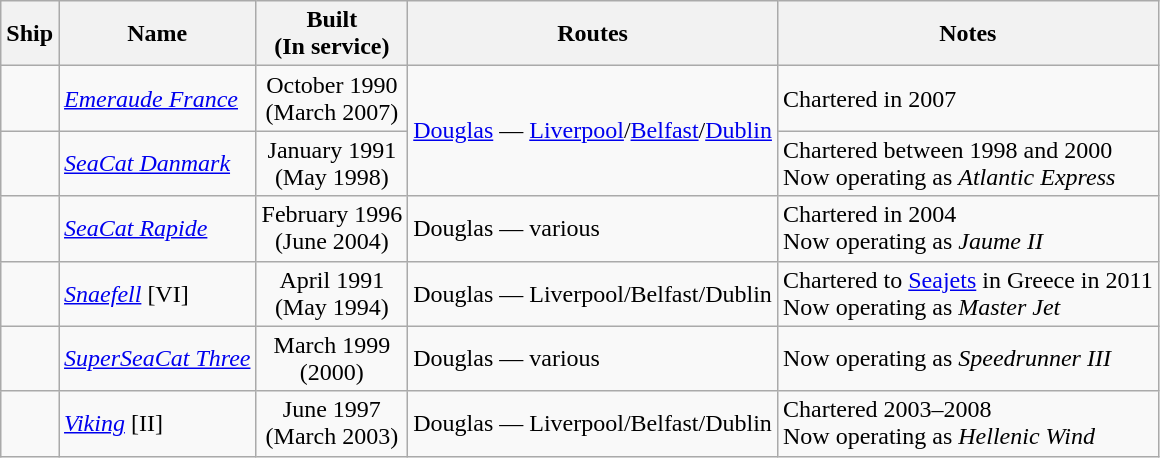<table class="wikitable">
<tr>
<th>Ship</th>
<th>Name</th>
<th>Built<br>(In service)</th>
<th>Routes</th>
<th>Notes</th>
</tr>
<tr>
<td></td>
<td><a href='#'><em>Emeraude France</em></a></td>
<td style="text-align:center;">October 1990<br>(March 2007)</td>
<td rowspan="2"><a href='#'>Douglas</a> — <a href='#'>Liverpool</a>/<a href='#'>Belfast</a>/<a href='#'>Dublin</a></td>
<td>Chartered in 2007</td>
</tr>
<tr>
<td></td>
<td><a href='#'><em>SeaCat Danmark</em></a></td>
<td style="text-align:center;">January 1991<br>(May 1998)</td>
<td>Chartered between 1998 and 2000<br>Now operating as <em>Atlantic Express</em></td>
</tr>
<tr>
<td></td>
<td><a href='#'><em>SeaCat Rapide</em></a></td>
<td style="text-align:center;">February 1996<br>(June 2004)</td>
<td>Douglas — various</td>
<td>Chartered in 2004<br>Now operating as <em>Jaume II</em></td>
</tr>
<tr>
<td></td>
<td><a href='#'><em>Snaefell</em></a> [VI]</td>
<td style="text-align:center;">April 1991<br>(May 1994)</td>
<td>Douglas — Liverpool/Belfast/Dublin</td>
<td>Chartered to <a href='#'>Seajets</a> in Greece in 2011<br>Now operating as <em>Master Jet</em></td>
</tr>
<tr>
<td></td>
<td><a href='#'><em>SuperSeaCat Three</em></a></td>
<td style="text-align:center;">March 1999<br>(2000)</td>
<td>Douglas — various</td>
<td>Now operating as <em>Speedrunner III</em></td>
</tr>
<tr>
<td></td>
<td><a href='#'><em>Viking</em></a> [II]</td>
<td style="text-align:center;">June 1997<br>(March 2003)</td>
<td>Douglas — Liverpool/Belfast/Dublin</td>
<td>Chartered 2003–2008<br>Now operating as <em>Hellenic Wind</em></td>
</tr>
</table>
